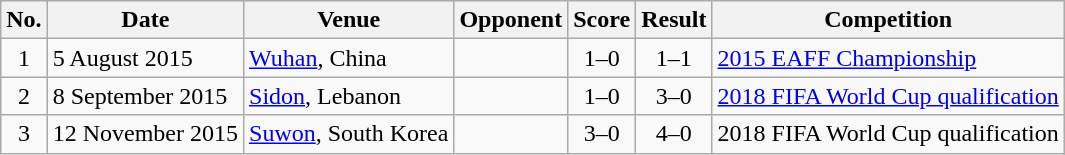<table class="wikitable sortable">
<tr>
<th>No.</th>
<th>Date</th>
<th>Venue</th>
<th>Opponent</th>
<th>Score</th>
<th>Result</th>
<th>Competition</th>
</tr>
<tr>
<td align="center">1</td>
<td>5 August 2015</td>
<td><a href='#'>Wuhan</a>, China</td>
<td></td>
<td align="center">1–0</td>
<td align="center">1–1</td>
<td><a href='#'>2015 EAFF Championship</a></td>
</tr>
<tr>
<td align="center">2</td>
<td>8 September 2015</td>
<td><a href='#'>Sidon</a>, Lebanon</td>
<td></td>
<td align="center">1–0</td>
<td align="center">3–0</td>
<td><a href='#'>2018 FIFA World Cup qualification</a></td>
</tr>
<tr>
<td align="center">3</td>
<td>12 November 2015</td>
<td><a href='#'>Suwon</a>, South Korea</td>
<td></td>
<td align="center">3–0</td>
<td align="center">4–0</td>
<td>2018 FIFA World Cup qualification</td>
</tr>
</table>
